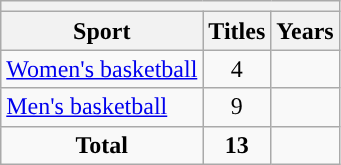<table class="wikitable">
<tr>
<th colspan=3></th>
</tr>
<tr>
<th>Sport</th>
<th>Titles</th>
<th>Years</th>
</tr>
<tr>
<td><a href='#'>Women's basketball</a></td>
<td style="text-align:center;">4</td>
<td></td>
</tr>
<tr>
<td><a href='#'>Men's basketball</a></td>
<td style="text-align:center;">9</td>
<td></td>
</tr>
<tr>
<td style="text-align:center;"><strong>Total</strong></td>
<td style="text-align:center;"><strong>13 </strong></td>
<td></td>
</tr>
</table>
